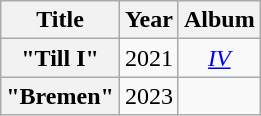<table class="wikitable plainrowheaders" style="text-align:center;">
<tr>
<th scope="col">Title</th>
<th scope="col">Year</th>
<th scope="col">Album</th>
</tr>
<tr>
<th scope="row">"Till I"<br></th>
<td>2021</td>
<td><em><a href='#'>IV</a></em></td>
</tr>
<tr>
<th scope="row">"Bremen"<br></th>
<td>2023</td>
<td></td>
</tr>
</table>
